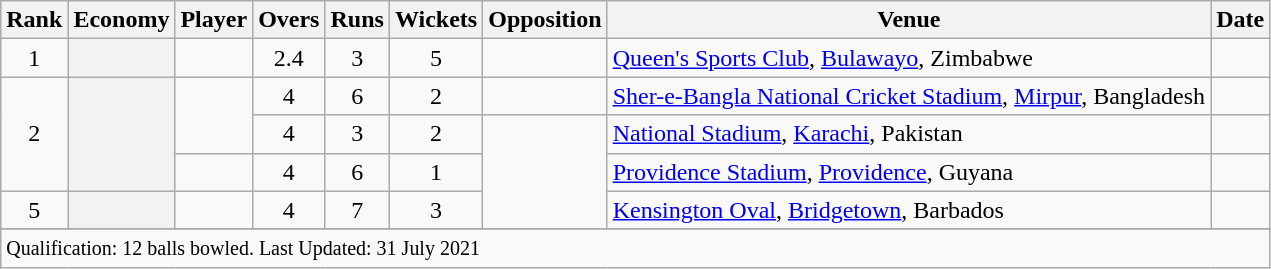<table class="wikitable plainrowheaders sortable">
<tr>
<th scope=col>Rank</th>
<th scope=col>Economy</th>
<th scope=col>Player</th>
<th scope=col>Overs</th>
<th scope=col>Runs</th>
<th scope=col>Wickets</th>
<th scope=col>Opposition</th>
<th scope=col>Venue</th>
<th scope=col>Date</th>
</tr>
<tr>
<td align=center>1</td>
<th scope=row style=text-align:center;></th>
<td></td>
<td align=center>2.4</td>
<td align=center>3</td>
<td align=center>5</td>
<td></td>
<td><a href='#'>Queen's Sports Club</a>, <a href='#'>Bulawayo</a>, Zimbabwe</td>
<td></td>
</tr>
<tr>
<td align=center rowspan=3>2</td>
<th scope=row style=text-align:center; rowspan=3></th>
<td rowspan=2></td>
<td align=center>4</td>
<td align=center>6</td>
<td align=center>2</td>
<td></td>
<td><a href='#'>Sher-e-Bangla National Cricket Stadium</a>, <a href='#'>Mirpur</a>, Bangladesh</td>
<td></td>
</tr>
<tr>
<td align=center>4</td>
<td align=center>3</td>
<td align=center>2</td>
<td rowspan=3></td>
<td><a href='#'>National Stadium</a>, <a href='#'>Karachi</a>, Pakistan</td>
<td></td>
</tr>
<tr>
<td></td>
<td align=center>4</td>
<td align=center>6</td>
<td align=center>1</td>
<td><a href='#'>Providence Stadium</a>, <a href='#'>Providence</a>, Guyana</td>
<td></td>
</tr>
<tr>
<td align=center>5</td>
<th scope=row style=text-align:center;></th>
<td> </td>
<td align=center>4</td>
<td align=center>7</td>
<td align=center>3</td>
<td><a href='#'>Kensington Oval</a>, <a href='#'>Bridgetown</a>, Barbados</td>
<td></td>
</tr>
<tr>
</tr>
<tr class=sortbottom>
<td colspan=9><small>Qualification: 12 balls bowled. Last Updated: 31 July 2021</small></td>
</tr>
</table>
